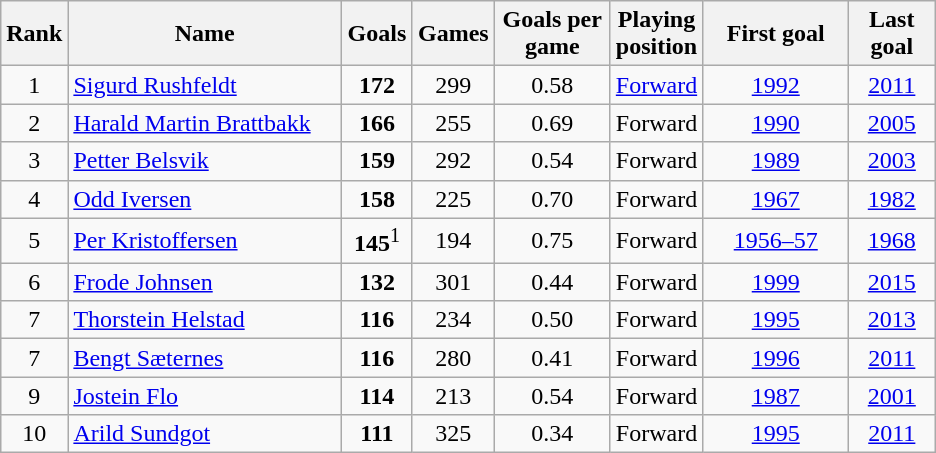<table class="wikitable sortable" style="text-align: center">
<tr>
<th style="width:20px" abbr="Position">Rank</th>
<th style="width:175px">Name</th>
<th style="width:40px" abbr="Goals">Goals</th>
<th style="width:40px" abbr="Games Played">Games</th>
<th style="width:70px" abbr="Drawn">Goals per game</th>
<th style="width:50px" abbr="Position">Playing position</th>
<th style="width:90px" abbr="Season">First goal</th>
<th style="width:50px" abbr="Season">Last goal</th>
</tr>
<tr>
<td>1</td>
<td style="text-align:left"> <a href='#'>Sigurd Rushfeldt</a></td>
<td><strong>172</strong></td>
<td>299</td>
<td>0.58</td>
<td><a href='#'>Forward</a></td>
<td><a href='#'>1992</a></td>
<td><a href='#'>2011</a></td>
</tr>
<tr>
<td>2</td>
<td style="text-align:left"> <a href='#'>Harald Martin Brattbakk</a></td>
<td><strong>166</strong></td>
<td>255</td>
<td>0.69</td>
<td>Forward</td>
<td><a href='#'>1990</a></td>
<td><a href='#'>2005</a></td>
</tr>
<tr>
<td>3</td>
<td style="text-align:left"> <a href='#'>Petter Belsvik</a></td>
<td><strong>159</strong></td>
<td>292</td>
<td>0.54</td>
<td>Forward</td>
<td><a href='#'>1989</a></td>
<td><a href='#'>2003</a></td>
</tr>
<tr>
<td>4</td>
<td style="text-align:left"> <a href='#'>Odd Iversen</a></td>
<td><strong>158</strong></td>
<td>225</td>
<td>0.70</td>
<td>Forward</td>
<td><a href='#'>1967</a></td>
<td><a href='#'>1982</a></td>
</tr>
<tr>
<td>5</td>
<td style="text-align:left"> <a href='#'>Per Kristoffersen</a></td>
<td><strong>145</strong><sup>1</sup></td>
<td>194</td>
<td>0.75</td>
<td>Forward</td>
<td><a href='#'>1956–57</a></td>
<td><a href='#'>1968</a></td>
</tr>
<tr>
<td>6</td>
<td style="text-align:left"> <a href='#'>Frode Johnsen</a></td>
<td><strong>132</strong></td>
<td>301</td>
<td>0.44</td>
<td>Forward</td>
<td><a href='#'>1999</a></td>
<td><a href='#'>2015</a></td>
</tr>
<tr>
<td>7</td>
<td style="text-align:left"> <a href='#'>Thorstein Helstad</a></td>
<td><strong>116</strong></td>
<td>234</td>
<td>0.50</td>
<td>Forward</td>
<td><a href='#'>1995</a></td>
<td><a href='#'>2013</a></td>
</tr>
<tr>
<td>7</td>
<td style="text-align:left"> <a href='#'>Bengt Sæternes</a></td>
<td><strong>116</strong></td>
<td>280</td>
<td>0.41</td>
<td>Forward</td>
<td><a href='#'>1996</a></td>
<td><a href='#'>2011</a></td>
</tr>
<tr>
<td>9</td>
<td style="text-align:left"> <a href='#'>Jostein Flo</a></td>
<td><strong>114</strong></td>
<td>213</td>
<td>0.54</td>
<td>Forward</td>
<td><a href='#'>1987</a></td>
<td><a href='#'>2001</a></td>
</tr>
<tr>
<td>10</td>
<td style="text-align:left"> <a href='#'>Arild Sundgot</a></td>
<td><strong>111</strong></td>
<td>325</td>
<td>0.34</td>
<td>Forward</td>
<td><a href='#'>1995</a></td>
<td><a href='#'>2011</a></td>
</tr>
</table>
